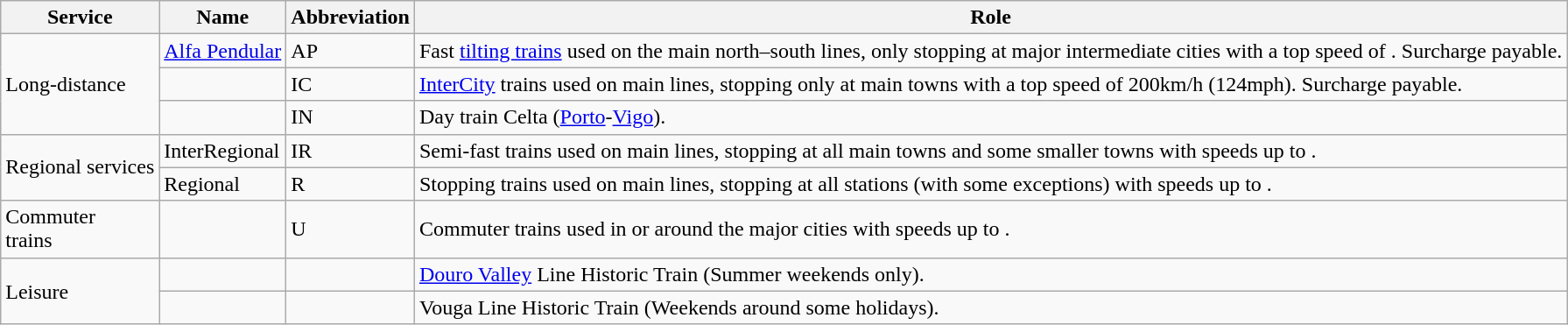<table class="wikitable">
<tr>
<th>Service</th>
<th>Name</th>
<th>Abbreviation</th>
<th>Role</th>
</tr>
<tr>
<td rowspan="3">Long-distance</td>
<td><a href='#'>Alfa Pendular</a></td>
<td>AP</td>
<td>Fast <a href='#'>tilting trains</a> used on the main north–south lines, only stopping at major intermediate cities with a top speed of . Surcharge payable.</td>
</tr>
<tr>
<td></td>
<td>IC</td>
<td><a href='#'>InterCity</a> trains used on main lines, stopping only at main towns with a top speed of 200km/h (124mph). Surcharge payable.</td>
</tr>
<tr>
<td></td>
<td>IN</td>
<td>Day train Celta (<a href='#'>Porto</a>-<a href='#'>Vigo</a>).</td>
</tr>
<tr>
<td rowspan="2">Regional services</td>
<td>InterRegional</td>
<td>IR</td>
<td>Semi-fast trains used on main lines, stopping at all main towns and some smaller towns with speeds up to .</td>
</tr>
<tr>
<td>Regional</td>
<td>R</td>
<td>Stopping trains used on main lines, stopping at all stations (with some exceptions) with speeds up to .</td>
</tr>
<tr>
<td>Commuter<br>trains</td>
<td></td>
<td>U</td>
<td>Commuter trains used in or around the major cities with speeds up to .</td>
</tr>
<tr>
<td rowspan="2">Leisure</td>
<td></td>
<td></td>
<td><a href='#'>Douro Valley</a> Line Historic Train (Summer weekends only).</td>
</tr>
<tr>
<td></td>
<td></td>
<td>Vouga Line Historic Train (Weekends around some holidays).</td>
</tr>
</table>
